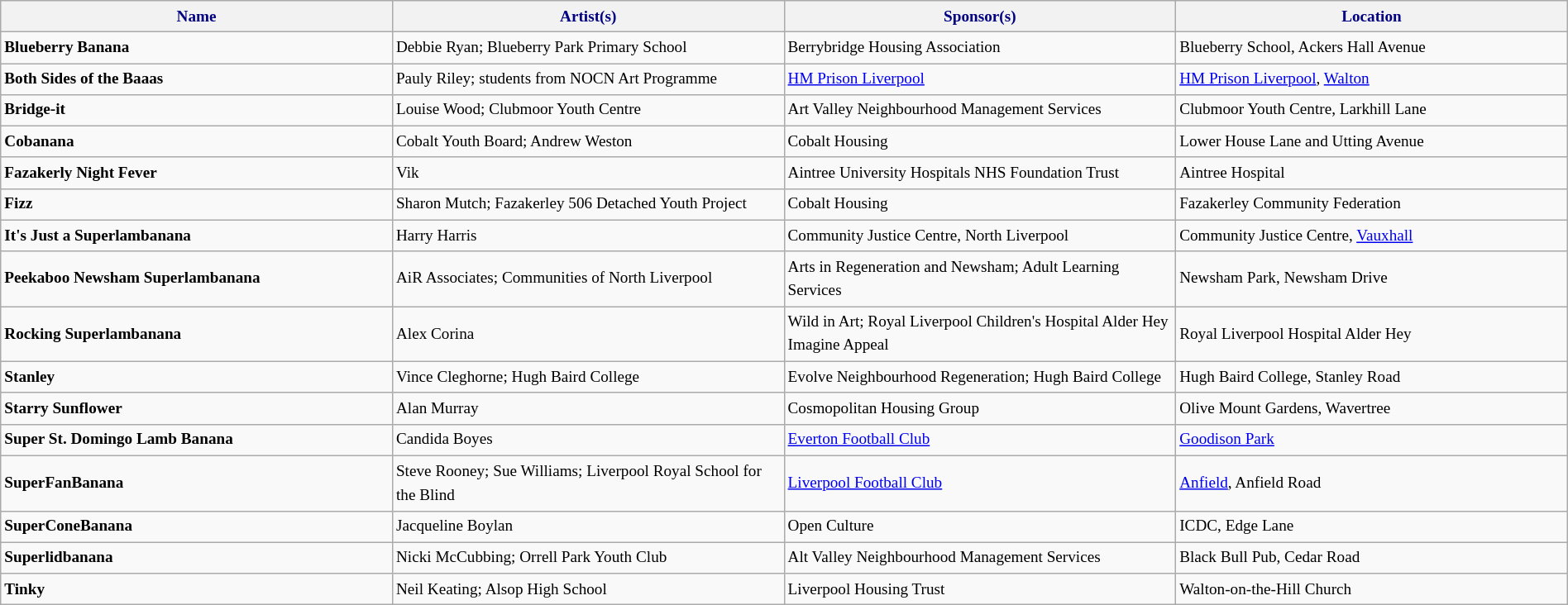<table class="sortable wikitable" style="font-size:80%;width:100%;border:0px;text-align:left;line-height:150%;">
<tr>
<th class="sortable" style="background: #f2f2f2; color: #000080" height="17" width="25%">Name</th>
<th class="unsortable" style="background: #f2f2f2; color: #000080" height="17" width="25%">Artist(s)</th>
<th class="unsortable" style="background: #f2f2f2; color: #000080" height="17" width="25%">Sponsor(s)</th>
<th class="sortable" style="background: #f2f2f2; color: #000080" height="17" width="25%">Location</th>
</tr>
<tr>
<td><strong>Blueberry Banana</strong></td>
<td>Debbie Ryan; Blueberry Park Primary School</td>
<td>Berrybridge Housing Association</td>
<td>Blueberry School, Ackers Hall Avenue</td>
</tr>
<tr>
<td><strong>Both Sides of the Baaas</strong></td>
<td>Pauly Riley; students from NOCN Art Programme</td>
<td><a href='#'>HM Prison Liverpool</a></td>
<td><a href='#'>HM Prison Liverpool</a>, <a href='#'>Walton</a></td>
</tr>
<tr>
<td><strong>Bridge-it</strong></td>
<td>Louise Wood; Clubmoor Youth Centre</td>
<td>Art Valley Neighbourhood Management Services</td>
<td>Clubmoor Youth Centre, Larkhill Lane</td>
</tr>
<tr>
<td><strong>Cobanana</strong></td>
<td>Cobalt Youth Board; Andrew Weston</td>
<td>Cobalt Housing</td>
<td>Lower House Lane and Utting Avenue</td>
</tr>
<tr>
<td><strong>Fazakerly Night Fever</strong></td>
<td>Vik</td>
<td>Aintree University Hospitals NHS Foundation Trust</td>
<td>Aintree Hospital</td>
</tr>
<tr>
<td><strong>Fizz</strong></td>
<td>Sharon Mutch; Fazakerley 506 Detached Youth Project</td>
<td>Cobalt Housing</td>
<td>Fazakerley Community Federation</td>
</tr>
<tr>
<td><strong>It's Just a Superlambanana</strong></td>
<td>Harry Harris</td>
<td>Community Justice Centre, North Liverpool</td>
<td>Community Justice Centre, <a href='#'>Vauxhall</a></td>
</tr>
<tr>
<td><strong>Peekaboo Newsham Superlambanana</strong></td>
<td>AiR Associates; Communities of North Liverpool</td>
<td>Arts in Regeneration and Newsham; Adult Learning Services</td>
<td>Newsham Park, Newsham Drive</td>
</tr>
<tr>
<td><strong>Rocking Superlambanana</strong></td>
<td>Alex Corina</td>
<td>Wild in Art; Royal Liverpool Children's Hospital Alder Hey Imagine Appeal</td>
<td>Royal Liverpool Hospital Alder Hey</td>
</tr>
<tr>
<td><strong>Stanley</strong></td>
<td>Vince Cleghorne; Hugh Baird College</td>
<td>Evolve Neighbourhood Regeneration; Hugh Baird College</td>
<td>Hugh Baird College, Stanley Road</td>
</tr>
<tr>
<td><strong>Starry Sunflower</strong></td>
<td>Alan Murray</td>
<td>Cosmopolitan Housing Group</td>
<td>Olive Mount Gardens, Wavertree</td>
</tr>
<tr>
<td><strong>Super St. Domingo Lamb Banana</strong></td>
<td>Candida Boyes</td>
<td><a href='#'>Everton Football Club</a></td>
<td><a href='#'>Goodison Park</a></td>
</tr>
<tr>
<td><strong>SuperFanBanana</strong></td>
<td>Steve Rooney; Sue Williams; Liverpool Royal School for the Blind</td>
<td><a href='#'>Liverpool Football Club</a></td>
<td><a href='#'>Anfield</a>, Anfield Road</td>
</tr>
<tr>
<td><strong>SuperConeBanana</strong></td>
<td>Jacqueline Boylan</td>
<td>Open Culture</td>
<td>ICDC, Edge Lane</td>
</tr>
<tr>
<td><strong>Superlidbanana</strong></td>
<td>Nicki McCubbing; Orrell Park Youth Club</td>
<td>Alt Valley Neighbourhood Management Services</td>
<td>Black Bull Pub, Cedar Road</td>
</tr>
<tr>
<td><strong>Tinky</strong></td>
<td>Neil Keating; Alsop High School</td>
<td>Liverpool Housing Trust</td>
<td>Walton-on-the-Hill Church</td>
</tr>
<tr>
</tr>
</table>
